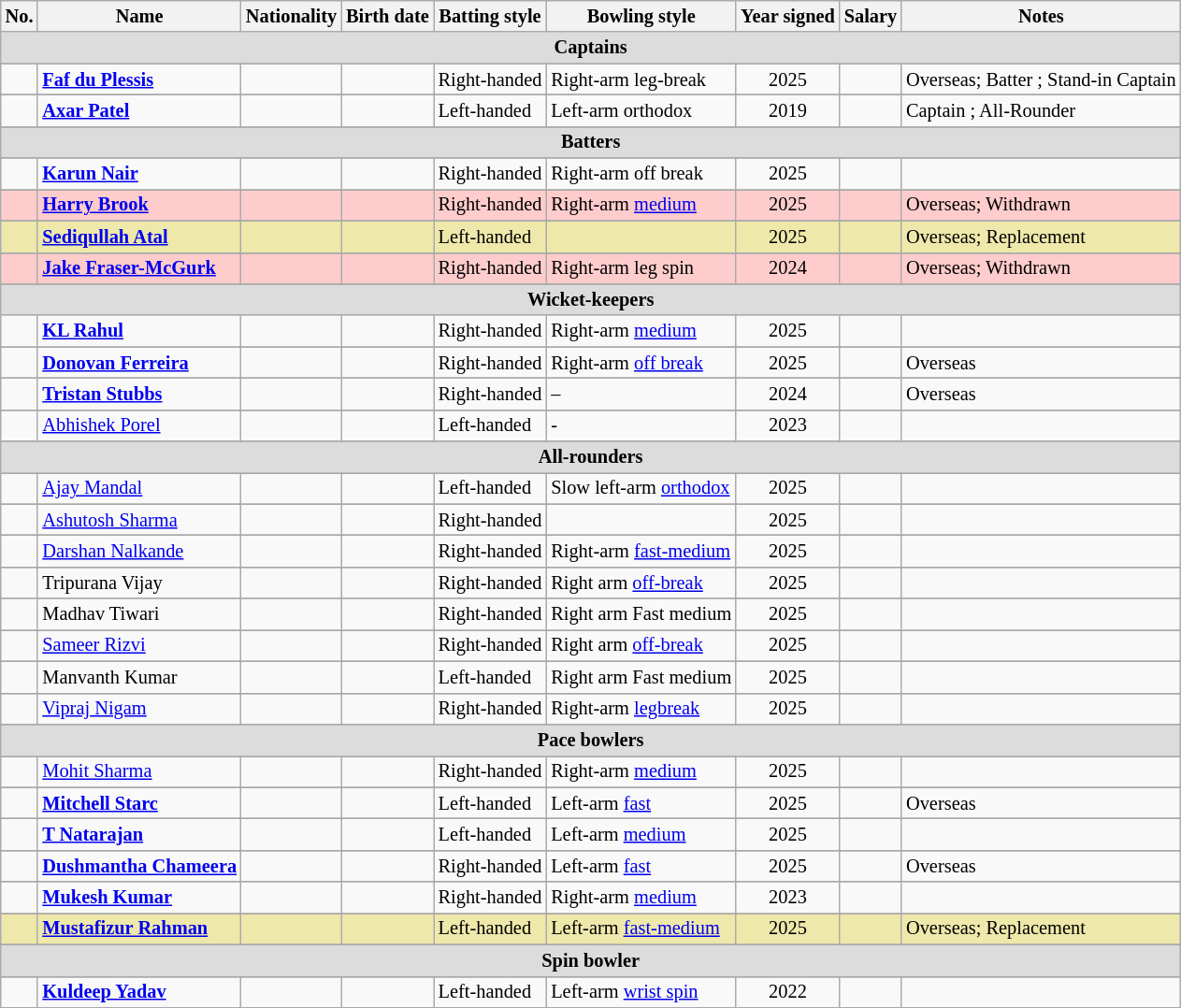<table class="wikitable" style="font-size:85%">
<tr>
<th>No.</th>
<th>Name</th>
<th>Nationality</th>
<th>Birth date</th>
<th>Batting style</th>
<th>Bowling style</th>
<th>Year signed</th>
<th>Salary</th>
<th>Notes</th>
</tr>
<tr>
<th colspan="9" style="background:#dcdcdc; text-align:center;">Captains</th>
</tr>
<tr>
</tr>
<tr>
<td></td>
<td><strong><a href='#'>Faf du Plessis</a></strong></td>
<td></td>
<td></td>
<td>Right-handed</td>
<td>Right-arm leg-break</td>
<td style="text-align:center;">2025</td>
<td style="text-align:right;"></td>
<td>Overseas; Batter ; Stand-in Captain </td>
</tr>
<tr>
</tr>
<tr>
<td></td>
<td><strong><a href='#'>Axar Patel</a></strong></td>
<td></td>
<td></td>
<td>Left-handed</td>
<td>Left-arm orthodox</td>
<td style="text-align:center;">2019</td>
<td style="text-align:right;"></td>
<td>Captain ; All-Rounder</td>
</tr>
<tr>
</tr>
<tr>
<th colspan="9" style="background:#dcdcdc; text-align:center;">Batters</th>
</tr>
<tr>
</tr>
<tr>
<td></td>
<td><strong><a href='#'>Karun Nair</a></strong></td>
<td></td>
<td></td>
<td>Right-handed</td>
<td>Right-arm off break</td>
<td style="text-align:center;">2025</td>
<td style="text-align:right;"></td>
<td></td>
</tr>
<tr>
</tr>
<tr style="background:#FFCCCC;">
<td></td>
<td><strong><a href='#'>Harry Brook</a></strong></td>
<td></td>
<td></td>
<td>Right-handed</td>
<td>Right-arm <a href='#'>medium</a></td>
<td style="text-align:center;">2025</td>
<td style="text-align:right;"></td>
<td>Overseas; Withdrawn</td>
</tr>
<tr>
</tr>
<tr style="background:#EEE8AA;">
<td></td>
<td><strong><a href='#'>Sediqullah Atal</a></strong></td>
<td></td>
<td></td>
<td>Left-handed</td>
<td></td>
<td style="text-align:center;">2025</td>
<td style="text-align:right;"></td>
<td>Overseas; Replacement </td>
</tr>
<tr>
</tr>
<tr style="background:#FFCCCC;">
<td></td>
<td><strong><a href='#'>Jake Fraser-McGurk</a></strong></td>
<td></td>
<td></td>
<td>Right-handed</td>
<td>Right-arm leg spin</td>
<td style="text-align:center;">2024</td>
<td style="text-align:right;"></td>
<td>Overseas; Withdrawn </td>
</tr>
<tr>
</tr>
<tr>
<th colspan="9" style="background:#dcdcdc; text-align:center;">Wicket-keepers</th>
</tr>
<tr>
<td></td>
<td><strong><a href='#'>KL Rahul</a></strong></td>
<td></td>
<td></td>
<td>Right-handed</td>
<td>Right-arm <a href='#'>medium</a></td>
<td style="text-align:center;">2025</td>
<td style="text-align:right;"></td>
<td></td>
</tr>
<tr>
</tr>
<tr>
<td></td>
<td><strong><a href='#'>Donovan Ferreira</a></strong></td>
<td></td>
<td></td>
<td>Right-handed</td>
<td>Right-arm <a href='#'>off break</a></td>
<td style="text-align:center;">2025</td>
<td style="text-align:right;"></td>
<td>Overseas</td>
</tr>
<tr>
</tr>
<tr>
<td></td>
<td><strong><a href='#'>Tristan Stubbs</a></strong></td>
<td></td>
<td></td>
<td>Right-handed</td>
<td>–</td>
<td style="text-align:center;">2024</td>
<td style="text-align:right;"></td>
<td>Overseas</td>
</tr>
<tr>
</tr>
<tr>
<td></td>
<td><a href='#'>Abhishek Porel</a></td>
<td></td>
<td></td>
<td>Left-handed</td>
<td>-</td>
<td style="text-align:center;">2023</td>
<td style="text-align:right;"></td>
<td></td>
</tr>
<tr>
</tr>
<tr>
<th colspan="9" style="background:#dcdcdc; text-align:center;">All-rounders</th>
</tr>
<tr>
</tr>
<tr>
<td></td>
<td><a href='#'>Ajay Mandal</a></td>
<td></td>
<td></td>
<td>Left-handed</td>
<td>Slow left-arm <a href='#'>orthodox</a></td>
<td style="text-align:center;">2025</td>
<td style="text-align:right;"></td>
<td></td>
</tr>
<tr>
</tr>
<tr>
<td></td>
<td><a href='#'>Ashutosh Sharma</a></td>
<td></td>
<td></td>
<td>Right-handed</td>
<td></td>
<td style="text-align:center;">2025</td>
<td style="text-align:right;"></td>
<td></td>
</tr>
<tr>
</tr>
<tr>
<td></td>
<td><a href='#'>Darshan Nalkande</a></td>
<td></td>
<td></td>
<td>Right-handed</td>
<td>Right-arm <a href='#'>fast-medium</a></td>
<td style="text-align:center;">2025</td>
<td style="text-align:right;"></td>
<td></td>
</tr>
<tr>
</tr>
<tr>
<td></td>
<td>Tripurana Vijay</td>
<td></td>
<td></td>
<td>Right-handed</td>
<td>Right arm <a href='#'>off-break</a></td>
<td style="text-align:center;">2025</td>
<td style="text-align:right;"></td>
<td></td>
</tr>
<tr>
</tr>
<tr>
<td></td>
<td>Madhav Tiwari</td>
<td></td>
<td></td>
<td>Right-handed</td>
<td>Right arm Fast medium</td>
<td style="text-align:center;">2025</td>
<td style="text-align:right;"></td>
<td></td>
</tr>
<tr>
</tr>
<tr>
<td></td>
<td><a href='#'>Sameer Rizvi</a></td>
<td></td>
<td></td>
<td>Right-handed</td>
<td>Right arm <a href='#'>off-break</a></td>
<td style="text-align:center;">2025</td>
<td style="text-align:right;"></td>
<td></td>
</tr>
<tr>
</tr>
<tr>
<td></td>
<td>Manvanth Kumar</td>
<td></td>
<td></td>
<td>Left-handed</td>
<td>Right arm Fast medium</td>
<td style="text-align:center;">2025</td>
<td style="text-align:right;"></td>
<td></td>
</tr>
<tr>
</tr>
<tr>
<td></td>
<td><a href='#'>Vipraj Nigam</a></td>
<td></td>
<td></td>
<td>Right-handed</td>
<td>Right-arm <a href='#'>legbreak</a></td>
<td style="text-align:center;">2025</td>
<td style="text-align:right;"></td>
<td></td>
</tr>
<tr>
</tr>
<tr>
<th colspan="9" style="background:#dcdcdc; text-align:center;">Pace bowlers</th>
</tr>
<tr>
</tr>
<tr>
<td></td>
<td><a href='#'>Mohit Sharma</a></td>
<td></td>
<td></td>
<td>Right-handed</td>
<td>Right-arm <a href='#'>medium</a></td>
<td style="text-align:center;">2025</td>
<td style="text-align:right;"></td>
<td></td>
</tr>
<tr>
</tr>
<tr>
<td></td>
<td><strong><a href='#'>Mitchell Starc</a></strong></td>
<td></td>
<td></td>
<td>Left-handed</td>
<td>Left-arm <a href='#'>fast</a></td>
<td style="text-align:center;">2025</td>
<td style="text-align:right;"></td>
<td>Overseas</td>
</tr>
<tr>
</tr>
<tr>
<td></td>
<td><strong><a href='#'>T Natarajan</a></strong></td>
<td></td>
<td></td>
<td>Left-handed</td>
<td>Left-arm <a href='#'>medium</a></td>
<td style="text-align:center;">2025</td>
<td style="text-align:right;"></td>
<td></td>
</tr>
<tr>
</tr>
<tr>
<td></td>
<td><strong><a href='#'>Dushmantha Chameera</a></strong></td>
<td></td>
<td></td>
<td>Right-handed</td>
<td>Left-arm <a href='#'>fast</a></td>
<td style="text-align:center;">2025</td>
<td style="text-align:right;"></td>
<td>Overseas</td>
</tr>
<tr>
</tr>
<tr>
<td></td>
<td><strong><a href='#'>Mukesh Kumar</a></strong></td>
<td></td>
<td></td>
<td>Right-handed</td>
<td>Right-arm <a href='#'>medium</a></td>
<td style="text-align:center;">2023</td>
<td style="text-align:right;"></td>
<td></td>
</tr>
<tr>
</tr>
<tr style="background:#EEE8AA;">
<td></td>
<td><strong><a href='#'>Mustafizur Rahman</a></strong></td>
<td></td>
<td></td>
<td>Left-handed</td>
<td>Left-arm <a href='#'>fast-medium</a></td>
<td style="text-align:center;">2025</td>
<td style="text-align:right;"></td>
<td>Overseas; Replacement </td>
</tr>
<tr>
</tr>
<tr>
<th colspan="9" style="background:#dcdcdc; text-align:center;">Spin bowler</th>
</tr>
<tr>
</tr>
<tr>
<td></td>
<td><strong><a href='#'>Kuldeep Yadav</a></strong></td>
<td></td>
<td></td>
<td>Left-handed</td>
<td>Left-arm <a href='#'>wrist spin</a></td>
<td style="text-align:center;">2022</td>
<td style="text-align:right;"></td>
<td></td>
</tr>
</table>
